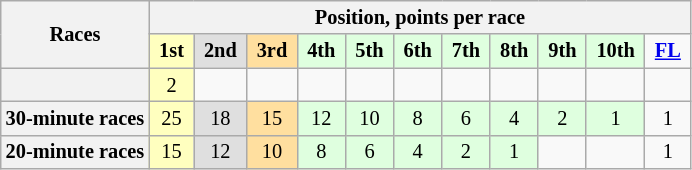<table class="wikitable" style="font-size: 85%; text-align:center">
<tr>
<th rowspan=2>Races</th>
<th colspan=11>Position, points per race</th>
</tr>
<tr>
<td style="background:#FFFFBF"> <strong>1st</strong> </td>
<td style="background:#DFDFDF"> <strong>2nd</strong> </td>
<td style="background:#FFDF9F"> <strong>3rd</strong> </td>
<td style="background:#DFFFDF"> <strong>4th</strong> </td>
<td style="background:#DFFFDF"> <strong>5th</strong> </td>
<td style="background:#DFFFDF"> <strong>6th</strong> </td>
<td style="background:#DFFFDF"> <strong>7th</strong> </td>
<td style="background:#DFFFDF"> <strong>8th</strong> </td>
<td style="background:#DFFFDF"> <strong>9th</strong> </td>
<td style="background:#DFFFDF"> <strong>10th</strong> </td>
<td> <strong><a href='#'>FL</a></strong> </td>
</tr>
<tr>
<th></th>
<td style="background:#FFFFBF">2</td>
<td></td>
<td></td>
<td></td>
<td></td>
<td></td>
<td></td>
<td></td>
<td></td>
<td></td>
<td></td>
</tr>
<tr>
<th>30-minute races</th>
<td style="background:#FFFFBF">25</td>
<td style="background:#DFDFDF">18</td>
<td style="background:#FFDF9F">15</td>
<td style="background:#DFFFDF">12</td>
<td style="background:#DFFFDF">10</td>
<td style="background:#DFFFDF">8</td>
<td style="background:#DFFFDF">6</td>
<td style="background:#DFFFDF">4</td>
<td style="background:#DFFFDF">2</td>
<td style="background:#DFFFDF">1</td>
<td>1</td>
</tr>
<tr>
<th>20-minute races</th>
<td style="background:#FFFFBF">15</td>
<td style="background:#DFDFDF">12</td>
<td style="background:#FFDF9F">10</td>
<td style="background:#DFFFDF">8</td>
<td style="background:#DFFFDF">6</td>
<td style="background:#DFFFDF">4</td>
<td style="background:#DFFFDF">2</td>
<td style="background:#DFFFDF">1</td>
<td></td>
<td></td>
<td>1</td>
</tr>
</table>
